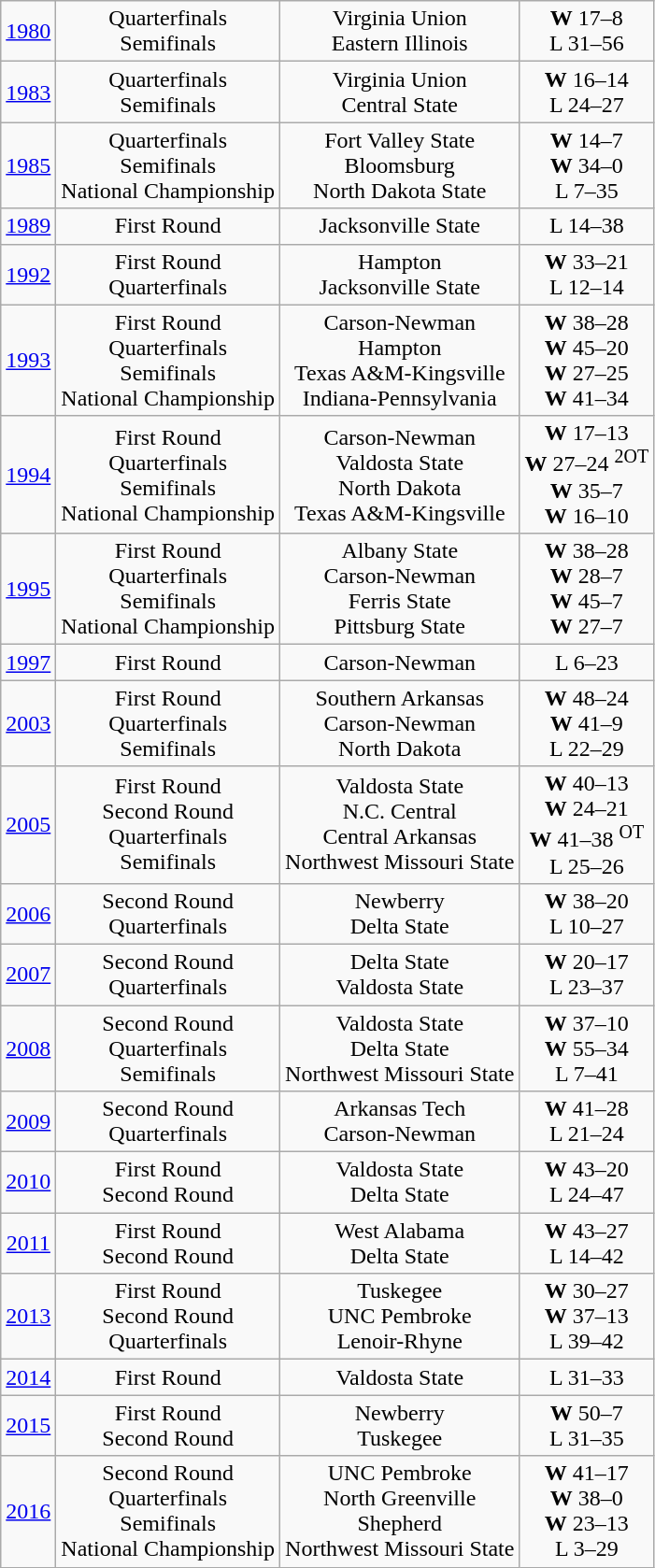<table class="wikitable">
<tr align="center">
<td><a href='#'>1980</a></td>
<td>Quarterfinals<br>Semifinals</td>
<td>Virginia Union<br>Eastern Illinois</td>
<td><strong>W</strong> 17–8<br>L 31–56</td>
</tr>
<tr align="center">
<td><a href='#'>1983</a></td>
<td>Quarterfinals<br>Semifinals</td>
<td>Virginia Union<br>Central State</td>
<td><strong>W</strong> 16–14<br>L 24–27</td>
</tr>
<tr align="center">
<td><a href='#'>1985</a></td>
<td>Quarterfinals<br>Semifinals<br>National Championship</td>
<td>Fort Valley State<br>Bloomsburg<br>North Dakota State</td>
<td><strong>W</strong> 14–7<br><strong>W</strong> 34–0<br>L 7–35</td>
</tr>
<tr align="center">
<td><a href='#'>1989</a></td>
<td>First Round</td>
<td>Jacksonville State</td>
<td>L 14–38</td>
</tr>
<tr align="center">
<td><a href='#'>1992</a></td>
<td>First Round<br>Quarterfinals</td>
<td>Hampton<br>Jacksonville State</td>
<td><strong>W</strong> 33–21<br>L 12–14</td>
</tr>
<tr align="center">
<td><a href='#'>1993</a></td>
<td>First Round<br>Quarterfinals<br>Semifinals<br>National Championship</td>
<td>Carson-Newman<br>Hampton<br>Texas A&M-Kingsville<br>Indiana-Pennsylvania</td>
<td><strong>W</strong> 38–28<br><strong>W</strong> 45–20<br><strong>W</strong> 27–25<br><strong>W</strong> 41–34</td>
</tr>
<tr align="center">
<td><a href='#'>1994</a></td>
<td>First Round<br>Quarterfinals<br>Semifinals<br>National Championship</td>
<td>Carson-Newman<br>Valdosta State<br>North Dakota<br>Texas A&M-Kingsville</td>
<td><strong>W</strong> 17–13<br><strong>W</strong> 27–24 <sup>2OT</sup><br><strong>W</strong> 35–7<br><strong>W</strong> 16–10</td>
</tr>
<tr align="center">
<td><a href='#'>1995</a></td>
<td>First Round<br>Quarterfinals<br>Semifinals<br>National Championship</td>
<td>Albany State<br>Carson-Newman<br>Ferris State<br>Pittsburg State</td>
<td><strong>W</strong> 38–28<br><strong>W</strong> 28–7<br><strong>W</strong> 45–7<br><strong>W</strong> 27–7</td>
</tr>
<tr align="center">
<td><a href='#'>1997</a></td>
<td>First Round</td>
<td>Carson-Newman</td>
<td>L 6–23</td>
</tr>
<tr align="center">
<td><a href='#'>2003</a></td>
<td>First Round<br>Quarterfinals<br>Semifinals</td>
<td>Southern Arkansas<br>Carson-Newman<br>North Dakota</td>
<td><strong>W</strong> 48–24<br><strong>W</strong> 41–9<br>L 22–29</td>
</tr>
<tr align="center">
<td><a href='#'>2005</a></td>
<td>First Round<br>Second Round<br>Quarterfinals<br>Semifinals</td>
<td>Valdosta State<br>N.C. Central<br>Central Arkansas<br>Northwest Missouri State</td>
<td><strong>W</strong> 40–13<br><strong>W</strong> 24–21<br><strong>W</strong> 41–38 <sup>OT</sup><br>L 25–26</td>
</tr>
<tr align="center">
<td><a href='#'>2006</a></td>
<td>Second Round<br>Quarterfinals</td>
<td>Newberry<br>Delta State</td>
<td><strong>W</strong> 38–20<br>L 10–27</td>
</tr>
<tr align="center">
<td><a href='#'>2007</a></td>
<td>Second Round<br>Quarterfinals</td>
<td>Delta State<br>Valdosta State</td>
<td><strong>W</strong> 20–17<br>L 23–37</td>
</tr>
<tr align="center">
<td><a href='#'>2008</a></td>
<td>Second Round<br>Quarterfinals<br>Semifinals</td>
<td>Valdosta State<br>Delta State<br>Northwest Missouri State</td>
<td><strong>W</strong> 37–10<br><strong>W</strong> 55–34<br>L 7–41</td>
</tr>
<tr align="center">
<td><a href='#'>2009</a></td>
<td>Second Round<br>Quarterfinals</td>
<td>Arkansas Tech<br>Carson-Newman</td>
<td><strong>W</strong> 41–28<br>L 21–24</td>
</tr>
<tr align="center">
<td><a href='#'>2010</a></td>
<td>First Round<br>Second Round</td>
<td>Valdosta State<br>Delta State</td>
<td><strong>W</strong> 43–20<br>L 24–47</td>
</tr>
<tr align="center">
<td><a href='#'>2011</a></td>
<td>First Round<br>Second Round</td>
<td>West Alabama<br>Delta State</td>
<td><strong>W</strong> 43–27<br>L 14–42</td>
</tr>
<tr align="center">
<td><a href='#'>2013</a></td>
<td>First Round<br>Second Round<br>Quarterfinals</td>
<td>Tuskegee<br>UNC Pembroke<br>Lenoir-Rhyne</td>
<td><strong>W</strong> 30–27<br><strong>W</strong> 37–13<br>L 39–42</td>
</tr>
<tr align="center">
<td><a href='#'>2014</a></td>
<td>First Round</td>
<td>Valdosta State</td>
<td>L 31–33</td>
</tr>
<tr align="center">
<td><a href='#'>2015</a></td>
<td>First Round<br>Second Round</td>
<td>Newberry<br>Tuskegee</td>
<td><strong>W</strong> 50–7<br>L 31–35</td>
</tr>
<tr align="center">
<td><a href='#'>2016</a></td>
<td>Second Round<br>Quarterfinals<br>Semifinals<br>National Championship</td>
<td>UNC Pembroke<br>North Greenville<br>Shepherd<br>Northwest Missouri State</td>
<td><strong>W</strong> 41–17<br><strong>W</strong> 38–0<br><strong>W</strong> 23–13<br>L 3–29</td>
</tr>
</table>
